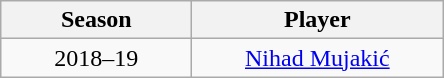<table class="wikitable">
<tr>
<th style="width:120px;">Season</th>
<th style="width:160px;">Player</th>
</tr>
<tr>
<td style="text-align:center;">2018–19</td>
<td style="text-align:center;"> <a href='#'>Nihad Mujakić</a></td>
</tr>
</table>
